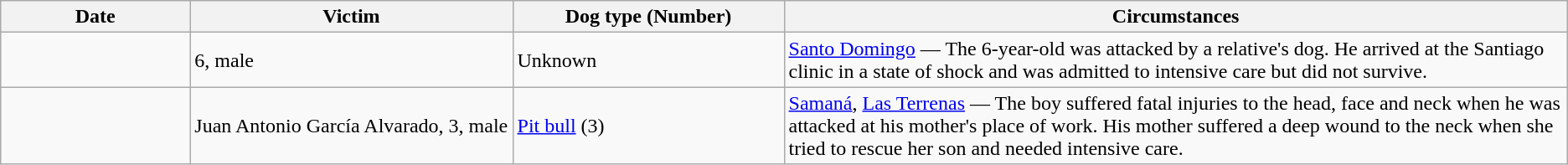<table class="wikitable sortable">
<tr>
<th width="85">Date</th>
<th style="width:150px;">Victim</th>
<th style="width:125px;">Dog type (Number)</th>
<th width="50%">Circumstances</th>
</tr>
<tr>
<td></td>
<td>6, male</td>
<td>Unknown</td>
<td><a href='#'>Santo Domingo</a> — The 6-year-old was attacked by a relative's dog. He arrived at the Santiago clinic in a state of shock and was admitted to intensive care but did not survive.</td>
</tr>
<tr>
<td></td>
<td>Juan Antonio García Alvarado, 3, male</td>
<td><a href='#'>Pit bull</a> (3)</td>
<td><a href='#'>Samaná</a>, <a href='#'>Las Terrenas</a> — The boy suffered fatal injuries to the head, face and neck when he was attacked at his mother's place of work. His mother suffered a deep wound to the neck when she tried to rescue her son and needed intensive care.</td>
</tr>
</table>
